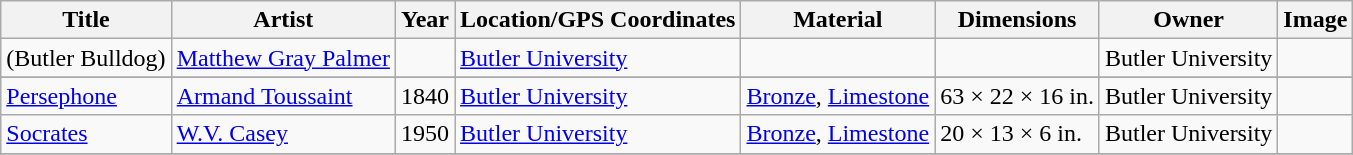<table class="wikitable sortable">
<tr>
<th>Title</th>
<th>Artist</th>
<th>Year</th>
<th>Location/GPS Coordinates</th>
<th>Material</th>
<th>Dimensions</th>
<th>Owner</th>
<th>Image</th>
</tr>
<tr>
<td>(Butler Bulldog)</td>
<td><a href='#'>Matthew Gray Palmer</a></td>
<td></td>
<td><a href='#'>Butler University</a> </td>
<td></td>
<td></td>
<td>Butler University</td>
<td></td>
</tr>
<tr>
</tr>
<tr>
<td><a href='#'>Persephone</a></td>
<td><a href='#'>Armand Toussaint</a></td>
<td>1840</td>
<td><a href='#'>Butler University</a> </td>
<td><a href='#'>Bronze</a>, <a href='#'>Limestone</a></td>
<td>63 × 22 × 16 in.</td>
<td>Butler University</td>
<td></td>
</tr>
<tr>
<td><a href='#'>Socrates</a></td>
<td><a href='#'>W.V. Casey</a></td>
<td>1950</td>
<td><a href='#'>Butler University</a></td>
<td><a href='#'>Bronze</a>, <a href='#'>Limestone</a></td>
<td>20 × 13 × 6 in.</td>
<td>Butler University</td>
<td></td>
</tr>
<tr>
</tr>
</table>
